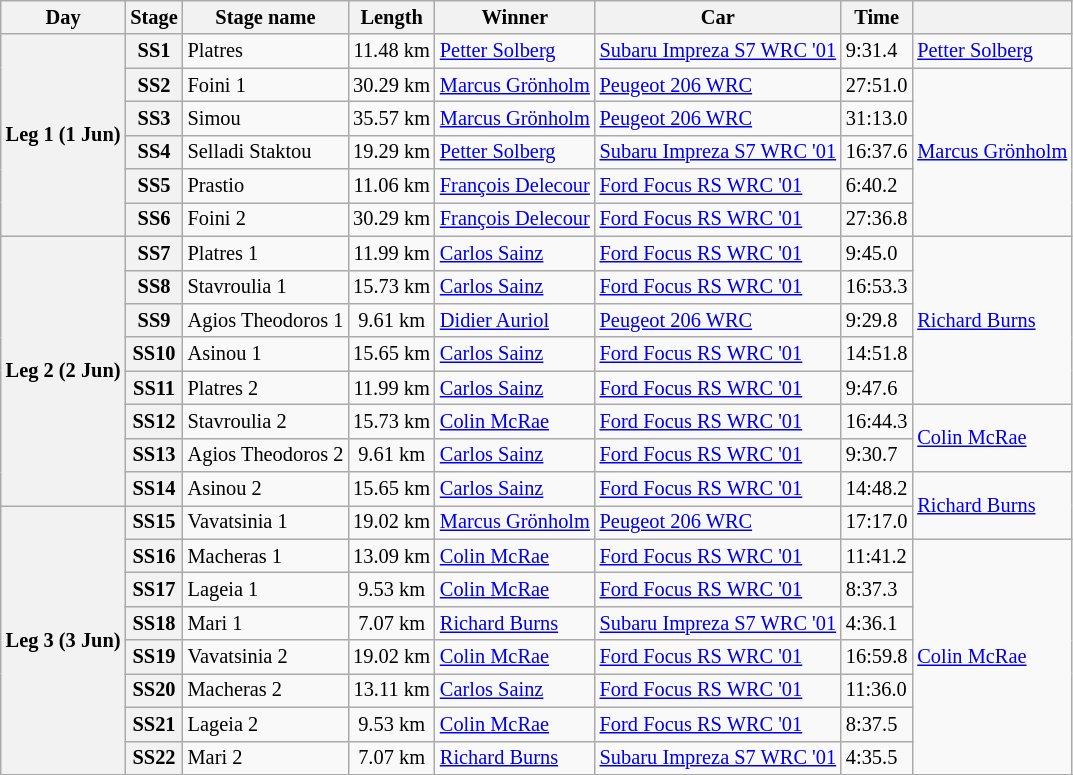<table class="wikitable" style="font-size: 85%;">
<tr>
<th>Day</th>
<th>Stage</th>
<th>Stage name</th>
<th>Length</th>
<th>Winner</th>
<th>Car</th>
<th>Time</th>
<th></th>
</tr>
<tr>
<th rowspan="6">Leg 1 (1 Jun)</th>
<th>SS1</th>
<td>Platres</td>
<td align="center">11.48 km</td>
<td> <a href='#'>Petter Solberg</a></td>
<td><a href='#'>Subaru Impreza S7 WRC '01</a></td>
<td>9:31.4</td>
<td rowspan="1"> <a href='#'>Petter Solberg</a></td>
</tr>
<tr>
<th>SS2</th>
<td>Foini 1</td>
<td align="center">30.29 km</td>
<td> <a href='#'>Marcus Grönholm</a></td>
<td><a href='#'>Peugeot 206 WRC</a></td>
<td>27:51.0</td>
<td rowspan="5"> <a href='#'>Marcus Grönholm</a></td>
</tr>
<tr>
<th>SS3</th>
<td>Simou</td>
<td align="center">35.57 km</td>
<td> <a href='#'>Marcus Grönholm</a></td>
<td><a href='#'>Peugeot 206 WRC</a></td>
<td>31:13.0</td>
</tr>
<tr>
<th>SS4</th>
<td>Selladi Staktou</td>
<td align="center">19.29 km</td>
<td> <a href='#'>Petter Solberg</a></td>
<td><a href='#'>Subaru Impreza S7 WRC '01</a></td>
<td>16:37.6</td>
</tr>
<tr>
<th>SS5</th>
<td>Prastio</td>
<td align="center">11.06 km</td>
<td> <a href='#'>François Delecour</a></td>
<td><a href='#'>Ford Focus RS WRC '01</a></td>
<td>6:40.2</td>
</tr>
<tr>
<th>SS6</th>
<td>Foini 2</td>
<td align="center">30.29 km</td>
<td> <a href='#'>François Delecour</a></td>
<td><a href='#'>Ford Focus RS WRC '01</a></td>
<td>27:36.8</td>
</tr>
<tr>
<th rowspan="8">Leg 2 (2 Jun)</th>
<th>SS7</th>
<td>Platres 1</td>
<td align="center">11.99 km</td>
<td> <a href='#'>Carlos Sainz</a></td>
<td><a href='#'>Ford Focus RS WRC '01</a></td>
<td>9:45.0</td>
<td rowspan="5"> <a href='#'>Richard Burns</a></td>
</tr>
<tr>
<th>SS8</th>
<td>Stavroulia 1</td>
<td align="center">15.73 km</td>
<td> <a href='#'>Carlos Sainz</a></td>
<td><a href='#'>Ford Focus RS WRC '01</a></td>
<td>16:53.3</td>
</tr>
<tr>
<th>SS9</th>
<td>Agios Theodoros 1</td>
<td align="center">9.61 km</td>
<td> <a href='#'>Didier Auriol</a></td>
<td><a href='#'>Peugeot 206 WRC</a></td>
<td>9:29.8</td>
</tr>
<tr>
<th>SS10</th>
<td>Asinou 1</td>
<td align="center">15.65 km</td>
<td> <a href='#'>Carlos Sainz</a></td>
<td><a href='#'>Ford Focus RS WRC '01</a></td>
<td>14:51.8</td>
</tr>
<tr>
<th>SS11</th>
<td>Platres 2</td>
<td align="center">11.99 km</td>
<td> <a href='#'>Carlos Sainz</a></td>
<td><a href='#'>Ford Focus RS WRC '01</a></td>
<td>9:47.6</td>
</tr>
<tr>
<th>SS12</th>
<td>Stavroulia 2</td>
<td align="center">15.73 km</td>
<td> <a href='#'>Colin McRae</a></td>
<td><a href='#'>Ford Focus RS WRC '01</a></td>
<td>16:44.3</td>
<td rowspan="2"> <a href='#'>Colin McRae</a></td>
</tr>
<tr>
<th>SS13</th>
<td>Agios Theodoros 2</td>
<td align="center">9.61 km</td>
<td> <a href='#'>Carlos Sainz</a></td>
<td><a href='#'>Ford Focus RS WRC '01</a></td>
<td>9:30.7</td>
</tr>
<tr>
<th>SS14</th>
<td>Asinou 2</td>
<td align="center">15.65 km</td>
<td> <a href='#'>Carlos Sainz</a></td>
<td><a href='#'>Ford Focus RS WRC '01</a></td>
<td>14:48.2</td>
<td rowspan="2"> <a href='#'>Richard Burns</a></td>
</tr>
<tr>
<th rowspan="8">Leg 3 (3 Jun)</th>
<th>SS15</th>
<td>Vavatsinia 1</td>
<td align="center">19.02 km</td>
<td> <a href='#'>Marcus Grönholm</a></td>
<td><a href='#'>Peugeot 206 WRC</a></td>
<td>17:17.0</td>
</tr>
<tr>
<th>SS16</th>
<td>Macheras 1</td>
<td align="center">13.09 km</td>
<td> <a href='#'>Colin McRae</a></td>
<td><a href='#'>Ford Focus RS WRC '01</a></td>
<td>11:41.2</td>
<td rowspan="7"> <a href='#'>Colin McRae</a></td>
</tr>
<tr>
<th>SS17</th>
<td>Lageia 1</td>
<td align="center">9.53 km</td>
<td> <a href='#'>Colin McRae</a></td>
<td><a href='#'>Ford Focus RS WRC '01</a></td>
<td>8:37.3</td>
</tr>
<tr>
<th>SS18</th>
<td>Mari 1</td>
<td align="center">7.07 km</td>
<td> <a href='#'>Richard Burns</a></td>
<td><a href='#'>Subaru Impreza S7 WRC '01</a></td>
<td>4:36.1</td>
</tr>
<tr>
<th>SS19</th>
<td>Vavatsinia 2</td>
<td align="center">19.02 km</td>
<td> <a href='#'>Colin McRae</a></td>
<td><a href='#'>Ford Focus RS WRC '01</a></td>
<td>16:59.8</td>
</tr>
<tr>
<th>SS20</th>
<td>Macheras 2</td>
<td align="center">13.11 km</td>
<td> <a href='#'>Carlos Sainz</a></td>
<td><a href='#'>Ford Focus RS WRC '01</a></td>
<td>11:36.0</td>
</tr>
<tr>
<th>SS21</th>
<td>Lageia 2</td>
<td align="center">9.53 km</td>
<td> <a href='#'>Colin McRae</a></td>
<td><a href='#'>Ford Focus RS WRC '01</a></td>
<td>8:37.5</td>
</tr>
<tr>
<th>SS22</th>
<td>Mari 2</td>
<td align="center">7.07 km</td>
<td> <a href='#'>Richard Burns</a></td>
<td><a href='#'>Subaru Impreza S7 WRC '01</a></td>
<td>4:35.5</td>
</tr>
<tr>
</tr>
</table>
